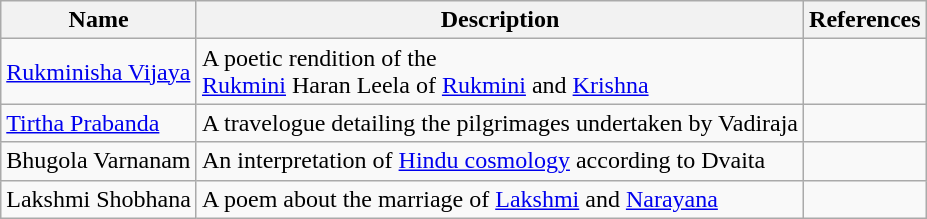<table class="wikitable">
<tr>
<th>Name</th>
<th>Description</th>
<th>References</th>
</tr>
<tr>
<td><a href='#'>Rukminisha Vijaya</a></td>
<td>A poetic rendition of the<br><a href='#'>Rukmini</a> Haran Leela of <a href='#'>Rukmini</a> and <a href='#'>Krishna</a></td>
<td></td>
</tr>
<tr>
<td><a href='#'>Tirtha Prabanda</a></td>
<td>A travelogue detailing the pilgrimages undertaken by Vadiraja</td>
<td></td>
</tr>
<tr>
<td>Bhugola Varnanam</td>
<td>An interpretation of <a href='#'>Hindu cosmology</a> according to Dvaita</td>
<td></td>
</tr>
<tr>
<td>Lakshmi Shobhana</td>
<td>A poem about the marriage of <a href='#'>Lakshmi</a> and <a href='#'>Narayana</a></td>
<td></td>
</tr>
</table>
